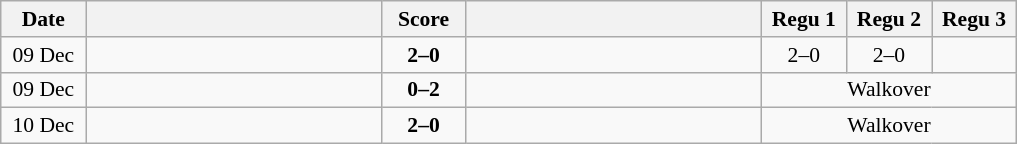<table class="wikitable" style="text-align: center; font-size:90% ">
<tr>
<th width="50">Date</th>
<th align="right" width="190"></th>
<th width="50">Score</th>
<th align="left" width="190"></th>
<th width="50">Regu 1</th>
<th width="50">Regu 2</th>
<th width="50">Regu 3</th>
</tr>
<tr>
<td>09 Dec</td>
<td align=right><strong></strong></td>
<td align=center><strong>2–0</strong></td>
<td align=left></td>
<td>2–0</td>
<td>2–0</td>
<td></td>
</tr>
<tr>
<td>09 Dec</td>
<td align=right></td>
<td align=center><strong>0–2</strong></td>
<td align=left><strong></strong></td>
<td colspan=3>Walkover</td>
</tr>
<tr>
<td>10 Dec</td>
<td align=right><strong></strong></td>
<td align=center><strong>2–0</strong></td>
<td align=left></td>
<td colspan=3>Walkover</td>
</tr>
</table>
